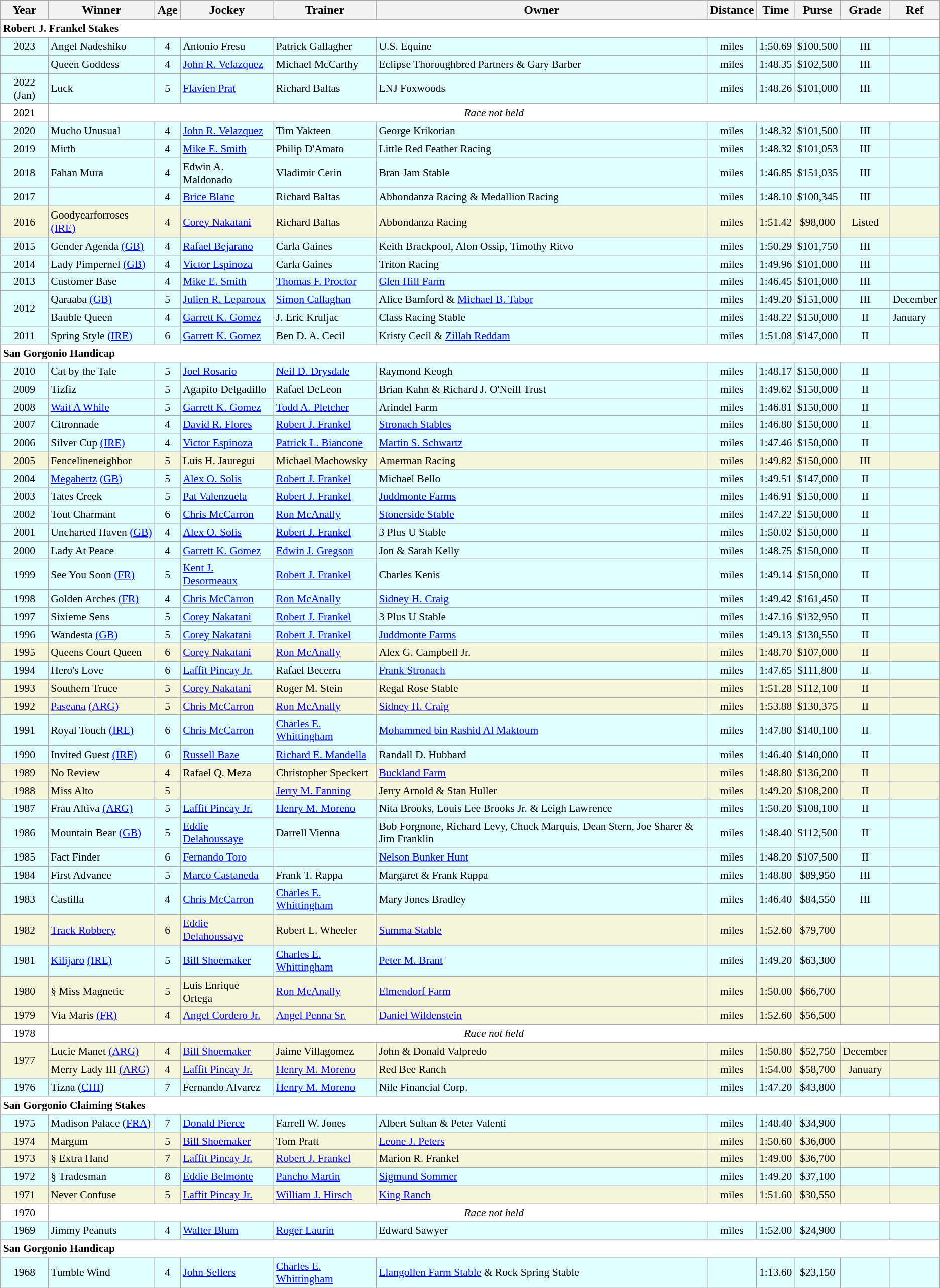<table class="wikitable sortable">
<tr>
<th>Year</th>
<th>Winner</th>
<th>Age</th>
<th>Jockey</th>
<th>Trainer</th>
<th>Owner</th>
<th>Distance</th>
<th>Time</th>
<th>Purse</th>
<th>Grade</th>
<th>Ref</th>
</tr>
<tr style="font-size:90%; background-color:white">
<td align="left" colspan=11><strong>Robert J. Frankel Stakes</strong></td>
</tr>
<tr style="font-size:90%; background-color:lightcyan">
<td align=center>2023</td>
<td>Angel Nadeshiko</td>
<td align=center>4</td>
<td>Antonio Fresu</td>
<td>Patrick Gallagher</td>
<td>U.S. Equine</td>
<td align=center> miles</td>
<td align=center>1:50.69</td>
<td align=center>$100,500</td>
<td align=center>III</td>
<td></td>
</tr>
<tr style="font-size:90%; background-color:lightcyan">
<td align=center></td>
<td>Queen Goddess</td>
<td align=center>4</td>
<td><a href='#'>John R. Velazquez</a></td>
<td>Michael McCarthy</td>
<td>Eclipse Thoroughbred Partners & Gary Barber</td>
<td align=center> miles</td>
<td align=center>1:48.35</td>
<td align=center>$102,500</td>
<td align=center>III</td>
<td></td>
</tr>
<tr style="font-size:90%; background-color:lightcyan">
<td align=center>2022 (Jan)</td>
<td>Luck</td>
<td align=center>5</td>
<td><a href='#'>Flavien Prat</a></td>
<td>Richard Baltas</td>
<td>LNJ Foxwoods</td>
<td align=center> miles</td>
<td align=center>1:48.26</td>
<td align=center>$101,000</td>
<td align=center>III</td>
<td></td>
</tr>
<tr style="font-size:90%; background-color:white">
<td align="center">2021</td>
<td align="center" colspan=10><em>Race not held</em></td>
</tr>
<tr style="font-size:90%; background-color:lightcyan">
<td align=center>2020</td>
<td>Mucho Unusual</td>
<td align=center>4</td>
<td><a href='#'>John R. Velazquez</a></td>
<td>Tim Yakteen</td>
<td>George Krikorian</td>
<td align=center> miles</td>
<td align=center>1:48.32</td>
<td align=center>$101,500</td>
<td align=center>III</td>
<td></td>
</tr>
<tr style="font-size:90%; background-color:lightcyan">
<td align=center>2019</td>
<td>Mirth</td>
<td align=center>4</td>
<td><a href='#'>Mike E. Smith</a></td>
<td>Philip D'Amato</td>
<td>Little Red Feather Racing</td>
<td align=center> miles</td>
<td align=center>1:48.32</td>
<td align=center>$101,053</td>
<td align=center>III</td>
<td></td>
</tr>
<tr style="font-size:90%; background-color:lightcyan">
<td align=center>2018</td>
<td>Fahan Mura</td>
<td align=center>4</td>
<td>Edwin A. Maldonado</td>
<td>Vladimir Cerin</td>
<td>Bran Jam Stable</td>
<td align=center> miles</td>
<td align=center>1:46.85</td>
<td align=center>$151,035</td>
<td align=center>III</td>
<td></td>
</tr>
<tr style="font-size:90%; background-color:lightcyan">
<td align=center>2017</td>
<td></td>
<td align=center>4</td>
<td><a href='#'>Brice Blanc</a></td>
<td>Richard Baltas</td>
<td>Abbondanza Racing & Medallion Racing</td>
<td align=center> miles</td>
<td align=center>1:48.10</td>
<td align=center>$100,345</td>
<td align=center>III</td>
<td></td>
</tr>
<tr style="font-size:90%; background-color:beige">
<td align=center>2016</td>
<td>Goodyearforroses <a href='#'>(IRE)</a></td>
<td align=center>4</td>
<td><a href='#'>Corey Nakatani</a></td>
<td>Richard Baltas</td>
<td>Abbondanza Racing</td>
<td align=center> miles</td>
<td align=center>1:51.42</td>
<td align=center>$98,000</td>
<td align=center>Listed</td>
<td></td>
</tr>
<tr style="font-size:90%; background-color:lightcyan">
<td align=center>2015</td>
<td>Gender Agenda <a href='#'>(GB)</a></td>
<td align=center>4</td>
<td><a href='#'>Rafael Bejarano</a></td>
<td>Carla Gaines</td>
<td>Keith Brackpool, Alon Ossip, Timothy Ritvo</td>
<td align=center> miles</td>
<td align=center>1:50.29</td>
<td align=center>$101,750</td>
<td align=center>III</td>
<td></td>
</tr>
<tr style="font-size:90%; background-color:lightcyan">
<td align=center>2014</td>
<td>Lady Pimpernel <a href='#'>(GB)</a></td>
<td align=center>4</td>
<td><a href='#'>Victor Espinoza</a></td>
<td>Carla Gaines</td>
<td>Triton Racing</td>
<td align=center> miles</td>
<td align=center>1:49.96</td>
<td align=center>$101,000</td>
<td align=center>III</td>
<td></td>
</tr>
<tr style="font-size:90%; background-color:lightcyan">
<td align=center>2013</td>
<td>Customer Base</td>
<td align=center>4</td>
<td><a href='#'>Mike E. Smith</a></td>
<td><a href='#'>Thomas F. Proctor</a></td>
<td><a href='#'>Glen Hill Farm</a></td>
<td align=center> miles</td>
<td align=center>1:46.45</td>
<td align=center>$101,000</td>
<td align=center>III</td>
<td></td>
</tr>
<tr style="font-size:90%; background-color:lightcyan">
<td align=center rowspan=2>2012</td>
<td>Qaraaba <a href='#'>(GB)</a></td>
<td align=center>5</td>
<td><a href='#'>Julien R. Leparoux</a></td>
<td><a href='#'>Simon Callaghan</a></td>
<td>Alice Bamford & <a href='#'>Michael B. Tabor</a></td>
<td align=center> miles</td>
<td align=center>1:49.20</td>
<td align=center>$151,000</td>
<td align=center>III</td>
<td>December</td>
</tr>
<tr style="font-size:90%; background-color:lightcyan">
<td>Bauble Queen</td>
<td align=center>4</td>
<td><a href='#'>Garrett K. Gomez</a></td>
<td>J. Eric Kruljac</td>
<td>Class Racing Stable</td>
<td align=center> miles</td>
<td align=center>1:48.22</td>
<td align=center>$150,000</td>
<td align=center>II</td>
<td>January</td>
</tr>
<tr style="font-size:90%; background-color:lightcyan">
<td align=center>2011</td>
<td>Spring Style <a href='#'>(IRE)</a></td>
<td align=center>6</td>
<td><a href='#'>Garrett K. Gomez</a></td>
<td>Ben D. A. Cecil</td>
<td>Kristy Cecil & <a href='#'>Zillah Reddam</a></td>
<td align=center> miles</td>
<td align=center>1:51.08</td>
<td align=center>$147,000</td>
<td align=center>II</td>
<td></td>
</tr>
<tr style="font-size:90%; background-color:white">
<td align="left" colspan=11><strong>San Gorgonio Handicap</strong></td>
</tr>
<tr style="font-size:90%; background-color:lightcyan">
<td align=center>2010</td>
<td>Cat by the Tale</td>
<td align=center>5</td>
<td><a href='#'>Joel Rosario</a></td>
<td><a href='#'>Neil D. Drysdale</a></td>
<td>Raymond Keogh</td>
<td align=center> miles</td>
<td align=center>1:48.17</td>
<td align=center>$150,000</td>
<td align=center>II</td>
<td></td>
</tr>
<tr style="font-size:90%; background-color:lightcyan">
<td align=center>2009</td>
<td>Tizfiz</td>
<td align=center>5</td>
<td>Agapito Delgadillo</td>
<td>Rafael DeLeon</td>
<td>Brian Kahn & Richard J. O'Neill Trust</td>
<td align=center> miles</td>
<td align=center>1:49.62</td>
<td align=center>$150,000</td>
<td align=center>II</td>
<td></td>
</tr>
<tr style="font-size:90%; background-color:lightcyan">
<td align=center>2008</td>
<td><a href='#'>Wait A While</a></td>
<td align=center>5</td>
<td><a href='#'>Garrett K. Gomez</a></td>
<td><a href='#'>Todd A. Pletcher</a></td>
<td>Arindel Farm</td>
<td align=center> miles</td>
<td align=center>1:46.81</td>
<td align=center>$150,000</td>
<td align=center>II</td>
<td></td>
</tr>
<tr style="font-size:90%; background-color:lightcyan">
<td align=center>2007</td>
<td>Citronnade</td>
<td align=center>4</td>
<td><a href='#'>David R. Flores</a></td>
<td><a href='#'>Robert J. Frankel</a></td>
<td><a href='#'>Stronach Stables</a></td>
<td align=center> miles</td>
<td align=center>1:46.80</td>
<td align=center>$150,000</td>
<td align=center>II</td>
<td></td>
</tr>
<tr style="font-size:90%; background-color:lightcyan">
<td align=center>2006</td>
<td>Silver Cup <a href='#'>(IRE)</a></td>
<td align=center>4</td>
<td><a href='#'>Victor Espinoza</a></td>
<td><a href='#'>Patrick L. Biancone</a></td>
<td><a href='#'>Martin S. Schwartz</a></td>
<td align=center> miles</td>
<td align=center>1:47.46</td>
<td align=center>$150,000</td>
<td align=center>II</td>
<td></td>
</tr>
<tr style="font-size:90%; background-color:beige">
<td align=center>2005</td>
<td>Fencelineneighbor</td>
<td align=center>5</td>
<td>Luis H. Jauregui</td>
<td>Michael Machowsky</td>
<td>Amerman Racing</td>
<td align=center> miles</td>
<td align=center>1:49.82</td>
<td align=center>$150,000</td>
<td align=center>III</td>
<td></td>
</tr>
<tr style="font-size:90%; background-color:lightcyan">
<td align=center>2004</td>
<td><a href='#'>Megahertz</a> <a href='#'>(GB)</a></td>
<td align=center>5</td>
<td><a href='#'>Alex O. Solis</a></td>
<td><a href='#'>Robert J. Frankel</a></td>
<td>Michael Bello</td>
<td align=center> miles</td>
<td align=center>1:49.51</td>
<td align=center>$147,000</td>
<td align=center>II</td>
<td></td>
</tr>
<tr style="font-size:90%; background-color:lightcyan">
<td align=center>2003</td>
<td>Tates Creek</td>
<td align=center>5</td>
<td><a href='#'>Pat Valenzuela</a></td>
<td><a href='#'>Robert J. Frankel</a></td>
<td><a href='#'>Juddmonte Farms</a></td>
<td align=center> miles</td>
<td align=center>1:46.91</td>
<td align=center>$150,000</td>
<td align=center>II</td>
<td></td>
</tr>
<tr style="font-size:90%; background-color:lightcyan">
<td align=center>2002</td>
<td>Tout Charmant</td>
<td align=center>6</td>
<td><a href='#'>Chris McCarron</a></td>
<td><a href='#'>Ron McAnally</a></td>
<td><a href='#'>Stonerside Stable</a></td>
<td align=center> miles</td>
<td align=center>1:47.22</td>
<td align=center>$150,000</td>
<td align=center>II</td>
<td></td>
</tr>
<tr style="font-size:90%; background-color:lightcyan">
<td align=center>2001</td>
<td>Uncharted Haven <a href='#'>(GB)</a></td>
<td align=center>4</td>
<td><a href='#'>Alex O. Solis</a></td>
<td><a href='#'>Robert J. Frankel</a></td>
<td>3 Plus U Stable</td>
<td align=center> miles</td>
<td align=center>1:50.02</td>
<td align=center>$150,000</td>
<td align=center>II</td>
<td></td>
</tr>
<tr style="font-size:90%; background-color:lightcyan">
<td align=center>2000</td>
<td>Lady At Peace</td>
<td align=center>4</td>
<td><a href='#'>Garrett K. Gomez</a></td>
<td><a href='#'>Edwin J. Gregson</a></td>
<td>Jon & Sarah Kelly</td>
<td align=center> miles</td>
<td align=center>1:48.75</td>
<td align=center>$150,000</td>
<td align=center>II</td>
<td></td>
</tr>
<tr style="font-size:90%; background-color:lightcyan">
<td align=center>1999</td>
<td>See You Soon <a href='#'>(FR)</a></td>
<td align=center>5</td>
<td><a href='#'>Kent J. Desormeaux</a></td>
<td><a href='#'>Robert J. Frankel</a></td>
<td>Charles Kenis</td>
<td align=center> miles</td>
<td align=center>1:49.14</td>
<td align=center>$150,000</td>
<td align=center>II</td>
<td></td>
</tr>
<tr style="font-size:90%; background-color:lightcyan">
<td align=center>1998</td>
<td>Golden Arches <a href='#'>(FR)</a></td>
<td align=center>4</td>
<td><a href='#'>Chris McCarron</a></td>
<td><a href='#'>Ron McAnally</a></td>
<td><a href='#'>Sidney H. Craig</a></td>
<td align=center> miles</td>
<td align=center>1:49.42</td>
<td align=center>$161,450</td>
<td align=center>II</td>
<td></td>
</tr>
<tr style="font-size:90%; background-color:lightcyan">
<td align=center>1997</td>
<td>Sixieme Sens</td>
<td align=center>5</td>
<td><a href='#'>Corey Nakatani</a></td>
<td><a href='#'>Robert J. Frankel</a></td>
<td>3 Plus U Stable</td>
<td align=center> miles</td>
<td align=center>1:47.16</td>
<td align=center>$132,950</td>
<td align=center>II</td>
<td></td>
</tr>
<tr style="font-size:90%; background-color:lightcyan">
<td align=center>1996</td>
<td>Wandesta <a href='#'>(GB)</a></td>
<td align=center>5</td>
<td><a href='#'>Corey Nakatani</a></td>
<td><a href='#'>Robert J. Frankel</a></td>
<td><a href='#'>Juddmonte Farms</a></td>
<td align=center> miles</td>
<td align=center>1:49.13</td>
<td align=center>$130,550</td>
<td align=center>II</td>
<td></td>
</tr>
<tr style="font-size:90%; background-color:beige">
<td align=center>1995</td>
<td>Queens Court Queen</td>
<td align=center>6</td>
<td><a href='#'>Corey Nakatani</a></td>
<td><a href='#'>Ron McAnally</a></td>
<td>Alex G. Campbell Jr.</td>
<td align=center> miles</td>
<td align=center>1:48.70</td>
<td align=center>$107,000</td>
<td align=center>II</td>
<td></td>
</tr>
<tr style="font-size:90%; background-color:lightcyan">
<td align=center>1994</td>
<td>Hero's Love</td>
<td align=center>6</td>
<td><a href='#'>Laffit Pincay Jr.</a></td>
<td>Rafael Becerra</td>
<td><a href='#'>Frank Stronach</a></td>
<td align=center> miles</td>
<td align=center>1:47.65</td>
<td align=center>$111,800</td>
<td align=center>II</td>
<td></td>
</tr>
<tr style="font-size:90%; background-color:beige">
<td align=center>1993</td>
<td>Southern Truce</td>
<td align=center>5</td>
<td><a href='#'>Corey Nakatani</a></td>
<td>Roger M. Stein</td>
<td>Regal Rose Stable</td>
<td align=center> miles</td>
<td align=center>1:51.28</td>
<td align=center>$112,100</td>
<td align=center>II</td>
<td></td>
</tr>
<tr style="font-size:90%; background-color:beige">
<td align=center>1992</td>
<td><a href='#'>Paseana</a> <a href='#'>(ARG)</a></td>
<td align=center>5</td>
<td><a href='#'>Chris McCarron</a></td>
<td><a href='#'>Ron McAnally</a></td>
<td><a href='#'>Sidney H. Craig</a></td>
<td align=center> miles</td>
<td align=center>1:53.88</td>
<td align=center>$130,375</td>
<td align=center>II</td>
<td></td>
</tr>
<tr style="font-size:90%; background-color:lightcyan">
<td align=center>1991</td>
<td>Royal Touch <a href='#'>(IRE)</a></td>
<td align=center>6</td>
<td><a href='#'>Chris McCarron</a></td>
<td><a href='#'>Charles E. Whittingham</a></td>
<td><a href='#'>Mohammed bin Rashid Al Maktoum</a></td>
<td align=center> miles</td>
<td align=center>1:47.80</td>
<td align=center>$140,100</td>
<td align=center>II</td>
<td></td>
</tr>
<tr style="font-size:90%; background-color:lightcyan">
<td align=center>1990</td>
<td>Invited Guest <a href='#'>(IRE)</a></td>
<td align=center>6</td>
<td><a href='#'>Russell Baze</a></td>
<td><a href='#'>Richard E. Mandella</a></td>
<td>Randall D. Hubbard</td>
<td align=center> miles</td>
<td align=center>1:46.40</td>
<td align=center>$140,000</td>
<td align=center>II</td>
<td></td>
</tr>
<tr style="font-size:90%; background-color:beige">
<td align=center>1989</td>
<td>No Review</td>
<td align=center>4</td>
<td>Rafael Q. Meza</td>
<td>Christopher Speckert</td>
<td><a href='#'>Buckland Farm</a></td>
<td align=center> miles</td>
<td align=center>1:48.80</td>
<td align=center>$136,200</td>
<td align=center>II</td>
<td></td>
</tr>
<tr style="font-size:90%; background-color:beige">
<td align=center>1988</td>
<td>Miss Alto</td>
<td align=center>5</td>
<td></td>
<td><a href='#'>Jerry M. Fanning</a></td>
<td>Jerry Arnold & Stan Huller</td>
<td align=center> miles</td>
<td align=center>1:49.20</td>
<td align=center>$108,200</td>
<td align=center>II</td>
<td></td>
</tr>
<tr style="font-size:90%; background-color:lightcyan">
<td align=center>1987</td>
<td>Frau Altiva <a href='#'>(ARG)</a></td>
<td align=center>5</td>
<td><a href='#'>Laffit Pincay Jr.</a></td>
<td><a href='#'>Henry M. Moreno</a></td>
<td>Nita Brooks, Louis Lee Brooks Jr. & Leigh Lawrence</td>
<td align=center> miles</td>
<td align=center>1:50.20</td>
<td align=center>$108,100</td>
<td align=center>II</td>
<td></td>
</tr>
<tr style="font-size:90%; background-color:lightcyan">
<td align=center>1986</td>
<td>Mountain Bear <a href='#'>(GB)</a></td>
<td align=center>5</td>
<td><a href='#'>Eddie Delahoussaye</a></td>
<td>Darrell Vienna</td>
<td>Bob Forgnone, Richard Levy, Chuck Marquis, Dean Stern, Joe Sharer & Jim Franklin</td>
<td align=center> miles</td>
<td align=center>1:48.40</td>
<td align=center>$112,500</td>
<td align=center>II</td>
<td></td>
</tr>
<tr style="font-size:90%; background-color:lightcyan">
<td align=center>1985</td>
<td>Fact Finder</td>
<td align=center>6</td>
<td><a href='#'>Fernando Toro</a></td>
<td></td>
<td><a href='#'>Nelson Bunker Hunt</a></td>
<td align=center> miles</td>
<td align=center>1:48.20</td>
<td align=center>$107,500</td>
<td align=center>II</td>
<td></td>
</tr>
<tr style="font-size:90%; background-color:lightcyan">
<td align=center>1984</td>
<td>First Advance</td>
<td align=center>5</td>
<td><a href='#'>Marco Castaneda</a></td>
<td>Frank T. Rappa</td>
<td>Margaret & Frank Rappa</td>
<td align=center> miles</td>
<td align=center>1:48.80</td>
<td align=center>$89,950</td>
<td align=center>III</td>
<td></td>
</tr>
<tr style="font-size:90%; background-color:lightcyan">
<td align=center>1983</td>
<td>Castilla</td>
<td align=center>4</td>
<td><a href='#'>Chris McCarron</a></td>
<td><a href='#'>Charles E. Whittingham</a></td>
<td>Mary Jones Bradley</td>
<td align=center> miles</td>
<td align=center>1:46.40</td>
<td align=center>$84,550</td>
<td align=center>III</td>
<td></td>
</tr>
<tr style="font-size:90%; background-color:beige">
<td align=center>1982</td>
<td><a href='#'>Track Robbery</a></td>
<td align=center>6</td>
<td><a href='#'>Eddie Delahoussaye</a></td>
<td>Robert L. Wheeler</td>
<td><a href='#'>Summa Stable</a></td>
<td align=center> miles</td>
<td align=center>1:52.60</td>
<td align=center>$79,700</td>
<td align=center></td>
<td></td>
</tr>
<tr style="font-size:90%; background-color:lightcyan">
<td align=center>1981</td>
<td><a href='#'>Kilijaro</a> <a href='#'>(IRE)</a></td>
<td align=center>5</td>
<td><a href='#'>Bill Shoemaker</a></td>
<td><a href='#'>Charles E. Whittingham</a></td>
<td><a href='#'>Peter M. Brant</a></td>
<td align=center> miles</td>
<td align=center>1:49.20</td>
<td align=center>$63,300</td>
<td align=center></td>
<td></td>
</tr>
<tr style="font-size:90%; background-color:beige">
<td align=center>1980</td>
<td>§ Miss Magnetic</td>
<td align=center>5</td>
<td>Luis Enrique Ortega</td>
<td><a href='#'>Ron McAnally</a></td>
<td><a href='#'>Elmendorf Farm</a></td>
<td align=center> miles</td>
<td align=center>1:50.00</td>
<td align=center>$66,700</td>
<td align=center></td>
<td></td>
</tr>
<tr style="font-size:90%; background-color:beige">
<td align=center>1979</td>
<td>Via Maris <a href='#'>(FR)</a></td>
<td align=center>4</td>
<td><a href='#'>Angel Cordero Jr.</a></td>
<td><a href='#'>Angel Penna Sr.</a></td>
<td><a href='#'>Daniel Wildenstein</a></td>
<td align=center> miles</td>
<td align=center>1:52.60</td>
<td align=center>$56,500</td>
<td align=center></td>
<td></td>
</tr>
<tr style="font-size:90%; background-color:white">
<td align="center">1978</td>
<td align="center" colspan=10><em>Race not held</em></td>
</tr>
<tr style="font-size:90%; background-color:beige">
<td align=center rowspan=2>1977</td>
<td>Lucie Manet <a href='#'>(ARG)</a></td>
<td align=center>4</td>
<td><a href='#'>Bill Shoemaker</a></td>
<td>Jaime Villagomez</td>
<td>John & Donald Valpredo</td>
<td align=center> miles</td>
<td align=center>1:50.80</td>
<td align=center>$52,750</td>
<td align=center>December</td>
<td></td>
</tr>
<tr style="font-size:90%; background-color:beige">
<td>Merry Lady III <a href='#'>(ARG)</a></td>
<td align=center>4</td>
<td><a href='#'>Laffit Pincay Jr.</a></td>
<td><a href='#'>Henry M. Moreno</a></td>
<td>Red Bee Ranch</td>
<td align=center> miles</td>
<td align=center>1:54.00</td>
<td align=center>$58,700</td>
<td align=center>January</td>
<td></td>
</tr>
<tr style="font-size:90%; background-color:lightcyan">
<td align=center>1976</td>
<td>Tizna (<a href='#'>CHI</a>)</td>
<td align=center>7</td>
<td>Fernando Alvarez</td>
<td><a href='#'>Henry M. Moreno</a></td>
<td>Nile Financial Corp.</td>
<td align=center> miles</td>
<td align=center>1:47.20</td>
<td align=center>$43,800</td>
<td align=center></td>
<td></td>
</tr>
<tr style="font-size:90%; background-color:white">
<td align="left" colspan=11><strong>San Gorgonio Claiming Stakes</strong></td>
</tr>
<tr style="font-size:90%; background-color:lightcyan">
<td align=center>1975</td>
<td>Madison Palace (<a href='#'>FRA</a>)</td>
<td align=center>7</td>
<td><a href='#'>Donald Pierce</a></td>
<td>Farrell W. Jones</td>
<td>Albert Sultan & Peter Valenti</td>
<td align=center> miles</td>
<td align=center>1:48.40</td>
<td align=center>$34,900</td>
<td align=center></td>
<td></td>
</tr>
<tr style="font-size:90%; background-color:beige">
<td align=center>1974</td>
<td>Margum</td>
<td align=center>5</td>
<td><a href='#'>Bill Shoemaker</a></td>
<td>Tom Pratt</td>
<td><a href='#'>Leone J. Peters</a></td>
<td align=center> miles</td>
<td align=center>1:50.60</td>
<td align=center>$36,000</td>
<td align=center></td>
<td></td>
</tr>
<tr style="font-size:90%; background-color:beige">
<td align=center>1973</td>
<td>§ Extra Hand</td>
<td align=center>7</td>
<td><a href='#'>Laffit Pincay Jr.</a></td>
<td><a href='#'>Robert J. Frankel</a></td>
<td>Marion R. Frankel</td>
<td align=center> miles</td>
<td align=center>1:49.00</td>
<td align=center>$36,700</td>
<td align=center></td>
<td></td>
</tr>
<tr style="font-size:90%; background-color:lightcyan">
<td align=center>1972</td>
<td>§ Tradesman</td>
<td align=center>8</td>
<td><a href='#'>Eddie Belmonte</a></td>
<td><a href='#'>Pancho Martin</a></td>
<td><a href='#'>Sigmund Sommer</a></td>
<td align=center> miles</td>
<td align=center>1:49.20</td>
<td align=center>$37,100</td>
<td align=center></td>
<td></td>
</tr>
<tr style="font-size:90%; background-color:beige">
<td align=center>1971</td>
<td>Never Confuse</td>
<td align=center>5</td>
<td><a href='#'>Laffit Pincay Jr.</a></td>
<td><a href='#'>William J. Hirsch</a></td>
<td><a href='#'>King Ranch</a></td>
<td align=center> miles</td>
<td align=center>1:51.60</td>
<td align=center>$30,550</td>
<td align=center></td>
<td></td>
</tr>
<tr style="font-size:90%; background-color:white">
<td align="center">1970</td>
<td align="center" colspan=10><em>Race not held</em></td>
</tr>
<tr style="font-size:90%; background-color:lightcyan">
<td align=center>1969</td>
<td>Jimmy Peanuts</td>
<td align=center>4</td>
<td><a href='#'>Walter Blum</a></td>
<td><a href='#'>Roger Laurin</a></td>
<td>Edward Sawyer</td>
<td align=center> miles</td>
<td align=center>1:52.00</td>
<td align=center>$24,900</td>
<td align=center></td>
<td></td>
</tr>
<tr style="font-size:90%; background-color:white">
<td align="left" colspan=11><strong>San Gorgonio Handicap</strong></td>
</tr>
<tr style="font-size:90%; background-color:lightcyan">
<td align=center>1968</td>
<td>Tumble Wind</td>
<td align=center>4</td>
<td><a href='#'>John Sellers</a></td>
<td><a href='#'>Charles E. Whittingham</a></td>
<td><a href='#'>Llangollen Farm Stable</a> & Rock Spring Stable</td>
<td align=center></td>
<td align=center>1:13.60</td>
<td align=center>$23,150</td>
<td align=center></td>
<td></td>
</tr>
</table>
